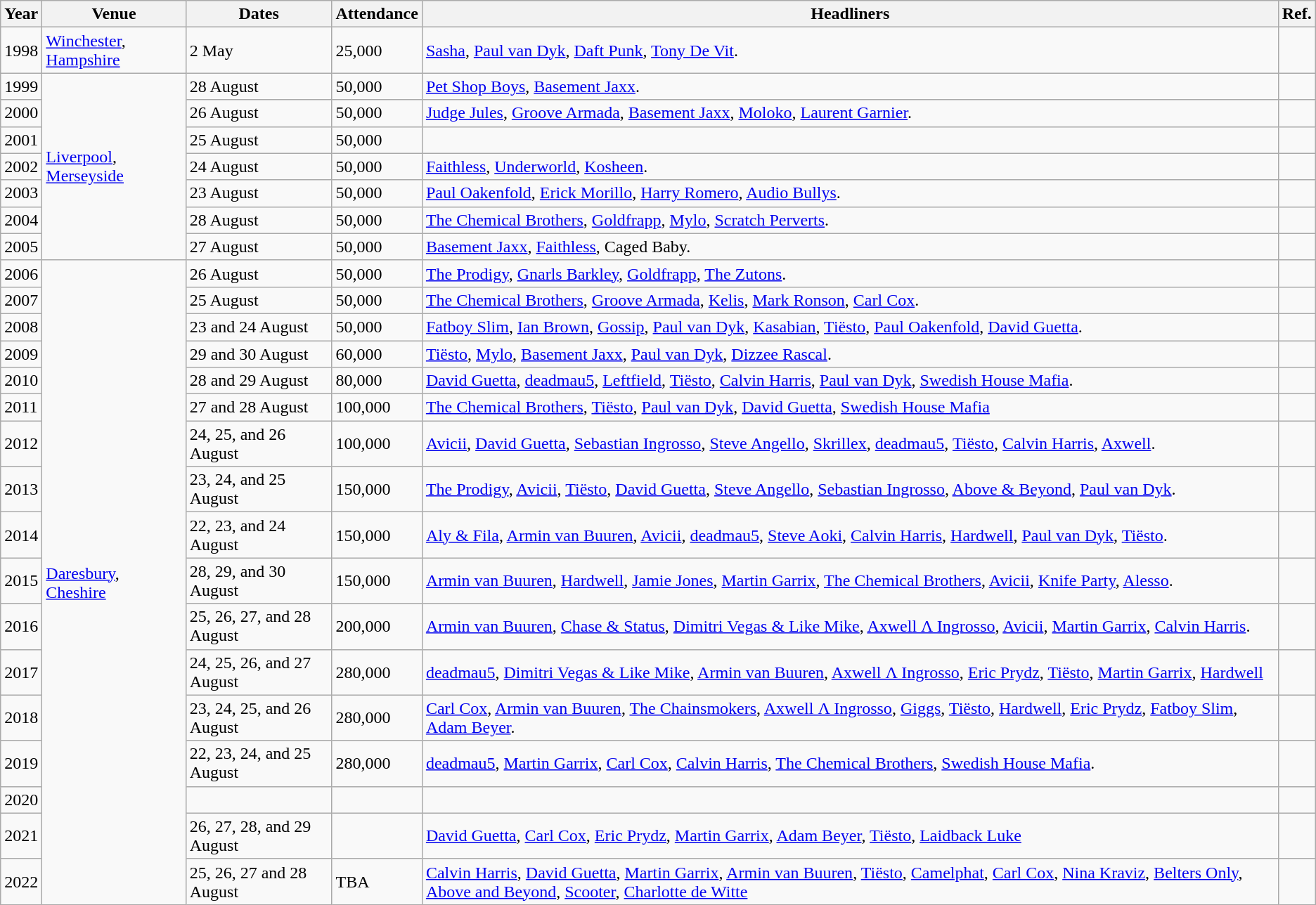<table class="wikitable">
<tr>
<th>Year</th>
<th>Venue</th>
<th>Dates</th>
<th>Attendance</th>
<th>Headliners</th>
<th>Ref.</th>
</tr>
<tr>
<td>1998</td>
<td><a href='#'>Winchester</a>, <a href='#'>Hampshire</a></td>
<td>2 May</td>
<td>25,000</td>
<td><a href='#'>Sasha</a>, <a href='#'>Paul van Dyk</a>, <a href='#'>Daft Punk</a>, <a href='#'>Tony De Vit</a>.</td>
<td></td>
</tr>
<tr>
<td>1999</td>
<td rowspan="7"><a href='#'>Liverpool</a>, <a href='#'>Merseyside</a></td>
<td>28 August</td>
<td>50,000</td>
<td><a href='#'>Pet Shop Boys</a>, <a href='#'>Basement Jaxx</a>.</td>
<td></td>
</tr>
<tr>
<td>2000</td>
<td>26 August</td>
<td>50,000</td>
<td><a href='#'>Judge Jules</a>, <a href='#'>Groove Armada</a>, <a href='#'>Basement Jaxx</a>, <a href='#'>Moloko</a>, <a href='#'>Laurent Garnier</a>.</td>
<td></td>
</tr>
<tr>
<td>2001</td>
<td>25 August</td>
<td>50,000</td>
<td></td>
<td></td>
</tr>
<tr>
<td>2002</td>
<td>24 August</td>
<td>50,000</td>
<td><a href='#'>Faithless</a>, <a href='#'>Underworld</a>, <a href='#'>Kosheen</a>.</td>
<td></td>
</tr>
<tr>
<td>2003</td>
<td>23 August</td>
<td>50,000</td>
<td><a href='#'>Paul Oakenfold</a>, <a href='#'>Erick Morillo</a>, <a href='#'>Harry Romero</a>, <a href='#'>Audio Bullys</a>.</td>
<td></td>
</tr>
<tr>
<td>2004</td>
<td>28 August</td>
<td>50,000</td>
<td><a href='#'>The Chemical Brothers</a>, <a href='#'>Goldfrapp</a>, <a href='#'>Mylo</a>, <a href='#'>Scratch Perverts</a>.</td>
<td></td>
</tr>
<tr>
<td>2005</td>
<td>27 August</td>
<td>50,000</td>
<td><a href='#'>Basement Jaxx</a>, <a href='#'>Faithless</a>, Caged Baby.</td>
<td></td>
</tr>
<tr>
<td>2006</td>
<td rowspan="42"><a href='#'>Daresbury</a>, <a href='#'>Cheshire</a></td>
<td>26 August</td>
<td>50,000</td>
<td><a href='#'>The Prodigy</a>, <a href='#'>Gnarls Barkley</a>, <a href='#'>Goldfrapp</a>, <a href='#'>The Zutons</a>.</td>
<td></td>
</tr>
<tr>
<td>2007</td>
<td>25 August</td>
<td>50,000</td>
<td><a href='#'>The Chemical Brothers</a>, <a href='#'>Groove Armada</a>, <a href='#'>Kelis</a>, <a href='#'>Mark Ronson</a>, <a href='#'>Carl Cox</a>.</td>
<td></td>
</tr>
<tr>
<td>2008</td>
<td>23 and 24 August</td>
<td>50,000</td>
<td><a href='#'>Fatboy Slim</a>, <a href='#'>Ian Brown</a>, <a href='#'>Gossip</a>, <a href='#'>Paul van Dyk</a>, <a href='#'>Kasabian</a>, <a href='#'>Tiësto</a>, <a href='#'>Paul Oakenfold</a>, <a href='#'>David Guetta</a>.</td>
<td></td>
</tr>
<tr>
<td>2009</td>
<td>29 and 30 August</td>
<td>60,000</td>
<td><a href='#'>Tiësto</a>, <a href='#'>Mylo</a>, <a href='#'>Basement Jaxx</a>, <a href='#'>Paul van Dyk</a>, <a href='#'>Dizzee Rascal</a>.</td>
<td></td>
</tr>
<tr>
<td>2010</td>
<td>28 and 29 August</td>
<td>80,000</td>
<td><a href='#'>David Guetta</a>, <a href='#'>deadmau5</a>, <a href='#'>Leftfield</a>, <a href='#'>Tiësto</a>, <a href='#'>Calvin Harris</a>, <a href='#'>Paul van Dyk</a>, <a href='#'>Swedish House Mafia</a>.</td>
<td></td>
</tr>
<tr>
<td>2011</td>
<td>27 and 28 August</td>
<td>100,000</td>
<td><a href='#'>The Chemical Brothers</a>, <a href='#'>Tiësto</a>, <a href='#'>Paul van Dyk</a>, <a href='#'>David Guetta</a>, <a href='#'>Swedish House Mafia</a></td>
<td></td>
</tr>
<tr>
<td>2012</td>
<td>24, 25, and 26 August</td>
<td>100,000</td>
<td><a href='#'>Avicii</a>, <a href='#'>David Guetta</a>, <a href='#'>Sebastian Ingrosso</a>, <a href='#'>Steve Angello</a>, <a href='#'>Skrillex</a>, <a href='#'>deadmau5</a>, <a href='#'>Tiësto</a>, <a href='#'>Calvin Harris</a>, <a href='#'>Axwell</a>.</td>
<td></td>
</tr>
<tr>
<td>2013</td>
<td>23, 24, and 25 August</td>
<td>150,000</td>
<td><a href='#'>The Prodigy</a>, <a href='#'>Avicii</a>, <a href='#'>Tiësto</a>, <a href='#'>David Guetta</a>, <a href='#'>Steve Angello</a>, <a href='#'>Sebastian Ingrosso</a>, <a href='#'>Above & Beyond</a>, <a href='#'>Paul van Dyk</a>.</td>
<td></td>
</tr>
<tr>
<td>2014</td>
<td>22, 23, and 24 August</td>
<td>150,000</td>
<td><a href='#'>Aly & Fila</a>, <a href='#'>Armin van Buuren</a>, <a href='#'>Avicii</a>, <a href='#'>deadmau5</a>, <a href='#'>Steve Aoki</a>, <a href='#'>Calvin Harris</a>, <a href='#'>Hardwell</a>, <a href='#'>Paul van Dyk</a>, <a href='#'>Tiësto</a>.</td>
<td></td>
</tr>
<tr>
<td>2015</td>
<td>28, 29, and 30 August</td>
<td>150,000</td>
<td><a href='#'>Armin van Buuren</a>, <a href='#'>Hardwell</a>, <a href='#'>Jamie Jones</a>, <a href='#'>Martin Garrix</a>, <a href='#'>The Chemical Brothers</a>, <a href='#'>Avicii</a>, <a href='#'>Knife Party</a>, <a href='#'>Alesso</a>.</td>
<td></td>
</tr>
<tr>
<td>2016</td>
<td>25, 26, 27, and 28 August</td>
<td>200,000</td>
<td><a href='#'>Armin van Buuren</a>, <a href='#'>Chase & Status</a>, <a href='#'>Dimitri Vegas & Like Mike</a>, <a href='#'>Axwell Λ Ingrosso</a>, <a href='#'>Avicii</a>, <a href='#'>Martin Garrix</a>, <a href='#'>Calvin Harris</a>.</td>
<td></td>
</tr>
<tr>
<td>2017</td>
<td>24, 25, 26, and 27 August</td>
<td>280,000</td>
<td><a href='#'>deadmau5</a>, <a href='#'>Dimitri Vegas & Like Mike</a>, <a href='#'>Armin van Buuren</a>, <a href='#'>Axwell Λ Ingrosso</a>, <a href='#'>Eric Prydz</a>, <a href='#'>Tiësto</a>, <a href='#'>Martin Garrix</a>, <a href='#'>Hardwell</a></td>
<td></td>
</tr>
<tr>
<td>2018</td>
<td>23, 24, 25, and 26 August</td>
<td>280,000</td>
<td><a href='#'>Carl Cox</a>, <a href='#'>Armin van Buuren</a>, <a href='#'>The Chainsmokers</a>, <a href='#'>Axwell Λ Ingrosso</a>, <a href='#'>Giggs</a>, <a href='#'>Tiësto</a>, <a href='#'>Hardwell</a>, <a href='#'>Eric Prydz</a>, <a href='#'>Fatboy Slim</a>, <a href='#'>Adam Beyer</a>.</td>
<td></td>
</tr>
<tr>
<td>2019</td>
<td>22, 23, 24, and 25 August</td>
<td>280,000</td>
<td><a href='#'>deadmau5</a>, <a href='#'>Martin Garrix</a>, <a href='#'>Carl Cox</a>, <a href='#'>Calvin Harris</a>, <a href='#'>The Chemical Brothers</a>, <a href='#'>Swedish House Mafia</a>.</td>
<td></td>
</tr>
<tr>
<td>2020</td>
<td></td>
<td></td>
<td></td>
<td></td>
</tr>
<tr>
<td>2021</td>
<td>26, 27, 28, and 29 August</td>
<td></td>
<td><a href='#'>David Guetta</a>, <a href='#'>Carl Cox</a>, <a href='#'>Eric Prydz</a>, <a href='#'>Martin Garrix</a>, <a href='#'>Adam Beyer</a>, <a href='#'>Tiësto</a>, <a href='#'>Laidback Luke</a></td>
<td></td>
</tr>
<tr>
<td>2022</td>
<td>25, 26, 27 and 28 August</td>
<td>TBA</td>
<td><a href='#'>Calvin Harris</a>, <a href='#'>David Guetta</a>, <a href='#'>Martin Garrix</a>, <a href='#'>Armin van Buuren</a>, <a href='#'>Tiësto</a>, <a href='#'>Camelphat</a>, <a href='#'>Carl Cox</a>, <a href='#'>Nina Kraviz</a>, <a href='#'>Belters Only</a>, <a href='#'>Above and Beyond</a>, <a href='#'>Scooter</a>, <a href='#'>Charlotte de Witte</a></td>
<td></td>
</tr>
</table>
